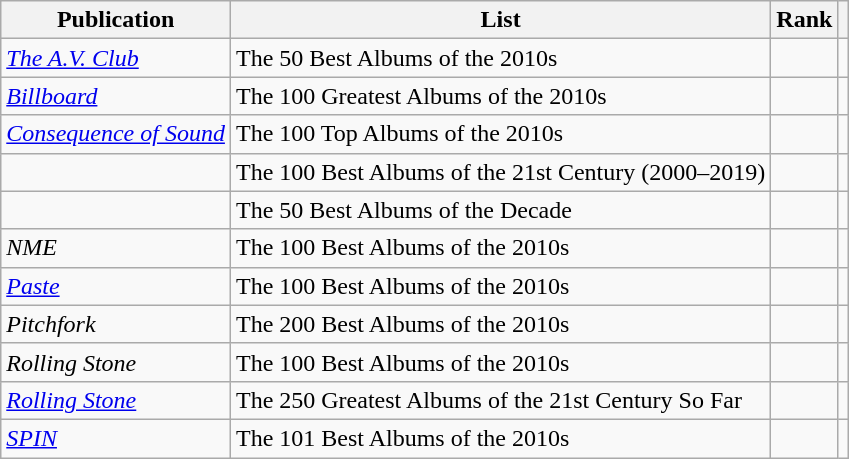<table class="sortable wikitable">
<tr>
<th>Publication</th>
<th>List</th>
<th>Rank</th>
<th class="unsortable"></th>
</tr>
<tr>
<td><em><a href='#'>The A.V. Club</a></em></td>
<td>The 50 Best Albums of the 2010s</td>
<td></td>
<td></td>
</tr>
<tr>
<td><em><a href='#'>Billboard</a></em></td>
<td>The 100 Greatest Albums of the 2010s</td>
<td></td>
<td></td>
</tr>
<tr>
<td><em><a href='#'>Consequence of Sound</a></em></td>
<td>The 100 Top Albums of the 2010s</td>
<td></td>
<td></td>
</tr>
<tr>
<td></td>
<td>The 100 Best Albums of the 21st Century (2000–2019)</td>
<td></td>
<td></td>
</tr>
<tr>
<td></td>
<td>The 50 Best Albums of the Decade</td>
<td></td>
<td></td>
</tr>
<tr>
<td><em>NME</em></td>
<td>The 100 Best Albums of the 2010s</td>
<td></td>
<td></td>
</tr>
<tr>
<td><em><a href='#'>Paste</a></em></td>
<td>The 100 Best Albums of the 2010s</td>
<td></td>
<td></td>
</tr>
<tr>
<td><em>Pitchfork</em></td>
<td>The 200 Best Albums of the 2010s</td>
<td></td>
<td></td>
</tr>
<tr>
<td><em>Rolling Stone</em></td>
<td>The 100 Best Albums of the 2010s</td>
<td></td>
<td></td>
</tr>
<tr>
<td><em><a href='#'>Rolling Stone</a></em></td>
<td>The 250 Greatest Albums of the 21st Century So Far</td>
<td></td>
<td></td>
</tr>
<tr>
<td><em><a href='#'>SPIN</a></em></td>
<td>The 101 Best Albums of the 2010s</td>
<td></td>
<td></td>
</tr>
</table>
